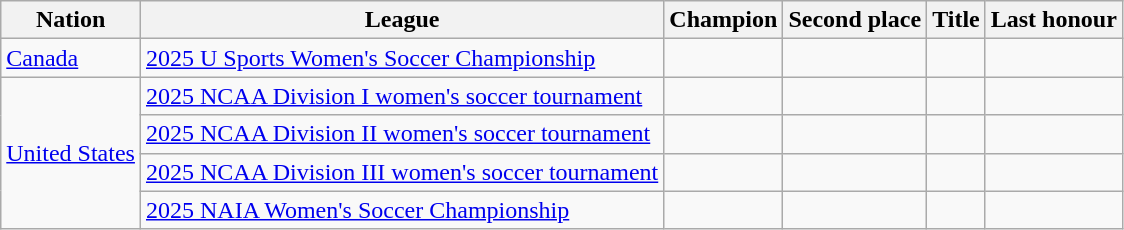<table class="wikitable sortable">
<tr>
<th>Nation</th>
<th>League</th>
<th>Champion</th>
<th>Second place</th>
<th data-sort-type="number">Title</th>
<th>Last honour</th>
</tr>
<tr>
<td> <a href='#'>Canada</a></td>
<td><a href='#'>2025 U Sports Women's Soccer Championship</a></td>
<td><strong> </strong></td>
<td></td>
<td></td>
<td></td>
</tr>
<tr>
<td rowspan=4> <a href='#'>United States</a></td>
<td><a href='#'>2025 NCAA Division I women's soccer tournament</a></td>
<td><strong> </strong></td>
<td></td>
<td></td>
<td></td>
</tr>
<tr>
<td><a href='#'>2025 NCAA Division II women's soccer tournament</a></td>
<td><strong> </strong></td>
<td></td>
<td></td>
<td></td>
</tr>
<tr>
<td><a href='#'>2025 NCAA Division III women's soccer tournament</a></td>
<td><strong> </strong></td>
<td></td>
<td></td>
<td></td>
</tr>
<tr>
<td><a href='#'>2025 NAIA Women's Soccer Championship</a></td>
<td><strong> </strong></td>
<td></td>
<td></td>
<td></td>
</tr>
</table>
